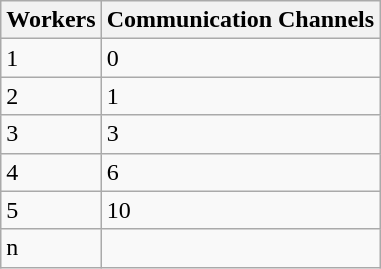<table class="wikitable">
<tr>
<th>Workers</th>
<th>Communication Channels</th>
</tr>
<tr>
<td>1</td>
<td>0</td>
</tr>
<tr>
<td>2</td>
<td>1</td>
</tr>
<tr>
<td>3</td>
<td>3</td>
</tr>
<tr>
<td>4</td>
<td>6</td>
</tr>
<tr>
<td>5</td>
<td>10</td>
</tr>
<tr>
<td>n</td>
<td></td>
</tr>
</table>
